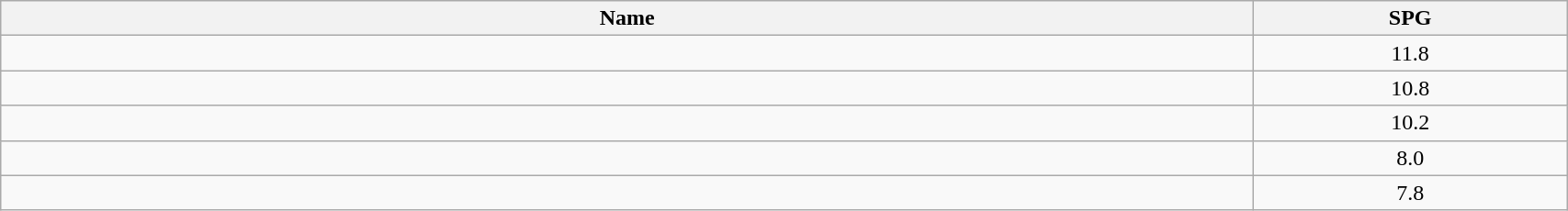<table class=wikitable width="90%">
<tr>
<th width="80%">Name</th>
<th width="20%">SPG</th>
</tr>
<tr>
<td></td>
<td align=center>11.8</td>
</tr>
<tr>
<td></td>
<td align=center>10.8</td>
</tr>
<tr>
<td></td>
<td align=center>10.2</td>
</tr>
<tr>
<td></td>
<td align=center>8.0</td>
</tr>
<tr>
<td></td>
<td align=center>7.8</td>
</tr>
</table>
